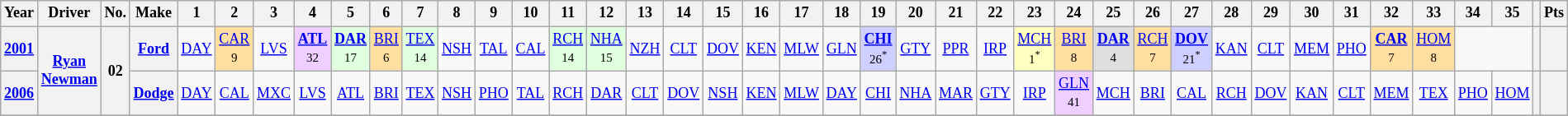<table class="wikitable" style="text-align:center; font-size:75%">
<tr>
<th>Year</th>
<th>Driver</th>
<th>No.</th>
<th>Make</th>
<th>1</th>
<th>2</th>
<th>3</th>
<th>4</th>
<th>5</th>
<th>6</th>
<th>7</th>
<th>8</th>
<th>9</th>
<th>10</th>
<th>11</th>
<th>12</th>
<th>13</th>
<th>14</th>
<th>15</th>
<th>16</th>
<th>17</th>
<th>18</th>
<th>19</th>
<th>20</th>
<th>21</th>
<th>22</th>
<th>23</th>
<th>24</th>
<th>25</th>
<th>26</th>
<th>27</th>
<th>28</th>
<th>29</th>
<th>30</th>
<th>31</th>
<th>32</th>
<th>33</th>
<th>34</th>
<th>35</th>
<th></th>
<th>Pts</th>
</tr>
<tr>
<th><a href='#'>2001</a></th>
<th rowspan=2><a href='#'>Ryan Newman</a></th>
<th rowspan=2>02</th>
<th><a href='#'>Ford</a></th>
<td><a href='#'>DAY</a></td>
<td style="background:#FFDF9F;"><a href='#'>CAR</a><br><small>9</small></td>
<td><a href='#'>LVS</a></td>
<td style="background:#EFCFFF;"><strong><a href='#'>ATL</a></strong><br><small>32</small></td>
<td style="background:#DFFFDF;"><strong><a href='#'>DAR</a></strong><br><small>17</small></td>
<td style="background:#FFDF9F;"><a href='#'>BRI</a><br><small>6</small></td>
<td style="background:#DFFFDF;"><a href='#'>TEX</a><br><small>14</small></td>
<td><a href='#'>NSH</a></td>
<td><a href='#'>TAL</a></td>
<td><a href='#'>CAL</a></td>
<td style="background:#DFFFDF;"><a href='#'>RCH</a><br><small>14</small></td>
<td style="background:#DFFFDF;"><a href='#'>NHA</a><br><small>15</small></td>
<td><a href='#'>NZH</a></td>
<td><a href='#'>CLT</a></td>
<td><a href='#'>DOV</a></td>
<td><a href='#'>KEN</a></td>
<td><a href='#'>MLW</a></td>
<td><a href='#'>GLN</a></td>
<td style="background:#CFCFFF;"><strong><a href='#'>CHI</a></strong><br><small>26<sup>*</sup></small></td>
<td><a href='#'>GTY</a></td>
<td><a href='#'>PPR</a></td>
<td><a href='#'>IRP</a></td>
<td style="background:#FFFFBF;"><a href='#'>MCH</a><br><small>1<sup>*</sup></small></td>
<td style="background:#FFDF9F;"><a href='#'>BRI</a><br><small>8</small></td>
<td style="background:#DFDFDF;"><strong><a href='#'>DAR</a></strong><br><small>4</small></td>
<td style="background:#FFDF9F;"><a href='#'>RCH</a><br><small>7</small></td>
<td style="background:#CFCFFF;"><strong><a href='#'>DOV</a></strong><br><small>21<sup>*</sup></small></td>
<td><a href='#'>KAN</a></td>
<td><a href='#'>CLT</a></td>
<td><a href='#'>MEM</a></td>
<td><a href='#'>PHO</a></td>
<td style="background:#FFDF9F;"><strong><a href='#'>CAR</a></strong><br><small>7</small></td>
<td style="background:#FFDF9F;"><a href='#'>HOM</a><br><small>8</small></td>
<td colspan=2></td>
<th></th>
<th></th>
</tr>
<tr>
<th><a href='#'>2006</a></th>
<th><a href='#'>Dodge</a></th>
<td><a href='#'>DAY</a></td>
<td><a href='#'>CAL</a></td>
<td><a href='#'>MXC</a></td>
<td><a href='#'>LVS</a></td>
<td><a href='#'>ATL</a></td>
<td><a href='#'>BRI</a></td>
<td><a href='#'>TEX</a></td>
<td><a href='#'>NSH</a></td>
<td><a href='#'>PHO</a></td>
<td><a href='#'>TAL</a></td>
<td><a href='#'>RCH</a></td>
<td><a href='#'>DAR</a></td>
<td><a href='#'>CLT</a></td>
<td><a href='#'>DOV</a></td>
<td><a href='#'>NSH</a></td>
<td><a href='#'>KEN</a></td>
<td><a href='#'>MLW</a></td>
<td><a href='#'>DAY</a></td>
<td><a href='#'>CHI</a></td>
<td><a href='#'>NHA</a></td>
<td><a href='#'>MAR</a></td>
<td><a href='#'>GTY</a></td>
<td><a href='#'>IRP</a></td>
<td style="background:#EFCFFF;"><a href='#'>GLN</a><br><small>41</small></td>
<td><a href='#'>MCH</a></td>
<td><a href='#'>BRI</a></td>
<td><a href='#'>CAL</a></td>
<td><a href='#'>RCH</a></td>
<td><a href='#'>DOV</a></td>
<td><a href='#'>KAN</a></td>
<td><a href='#'>CLT</a></td>
<td><a href='#'>MEM</a></td>
<td><a href='#'>TEX</a></td>
<td><a href='#'>PHO</a></td>
<td><a href='#'>HOM</a></td>
<th></th>
<th></th>
</tr>
<tr>
</tr>
</table>
